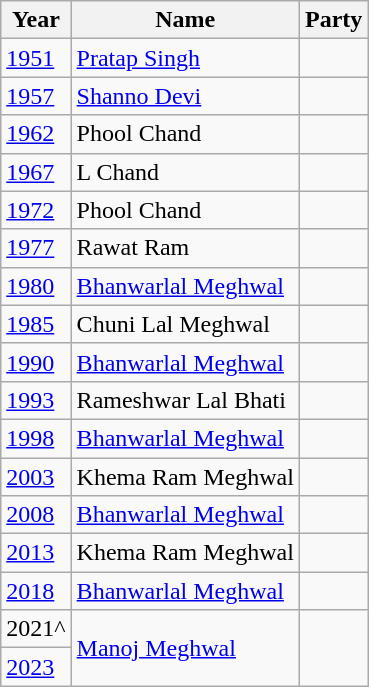<table class="wikitable sortable">
<tr>
<th>Year</th>
<th>Name</th>
<th colspan=2>Party</th>
</tr>
<tr>
<td><a href='#'>1951</a></td>
<td><a href='#'>Pratap Singh</a></td>
<td></td>
</tr>
<tr>
<td><a href='#'>1957</a></td>
<td><a href='#'>Shanno Devi</a></td>
</tr>
<tr>
<td><a href='#'>1962</a></td>
<td>Phool Chand</td>
<td></td>
</tr>
<tr>
<td><a href='#'>1967</a></td>
<td>L Chand</td>
<td></td>
</tr>
<tr>
<td><a href='#'>1972</a></td>
<td>Phool Chand</td>
<td></td>
</tr>
<tr>
<td><a href='#'>1977</a></td>
<td>Rawat Ram</td>
<td></td>
</tr>
<tr>
<td><a href='#'>1980</a></td>
<td><a href='#'>Bhanwarlal Meghwal</a></td>
<td></td>
</tr>
<tr>
<td><a href='#'>1985</a></td>
<td>Chuni Lal Meghwal</td>
<td></td>
</tr>
<tr>
<td><a href='#'>1990</a></td>
<td><a href='#'>Bhanwarlal Meghwal</a></td>
<td></td>
</tr>
<tr>
<td><a href='#'>1993</a></td>
<td>Rameshwar Lal Bhati</td>
<td></td>
</tr>
<tr>
<td><a href='#'>1998</a></td>
<td><a href='#'>Bhanwarlal Meghwal</a></td>
<td></td>
</tr>
<tr>
<td><a href='#'>2003</a></td>
<td>Khema Ram Meghwal</td>
<td></td>
</tr>
<tr>
<td><a href='#'>2008</a></td>
<td><a href='#'>Bhanwarlal Meghwal</a></td>
<td></td>
</tr>
<tr>
<td><a href='#'>2013</a></td>
<td>Khema Ram Meghwal</td>
<td></td>
</tr>
<tr>
<td><a href='#'>2018</a></td>
<td><a href='#'>Bhanwarlal Meghwal</a></td>
<td></td>
</tr>
<tr>
<td>2021^</td>
<td rowspan="2"><a href='#'>Manoj Meghwal</a></td>
</tr>
<tr>
<td><a href='#'>2023</a></td>
</tr>
</table>
